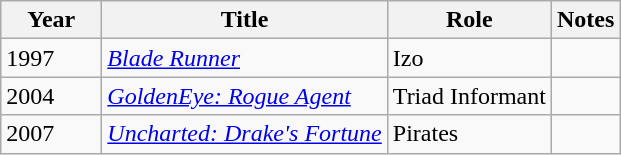<table class="wikitable sortable">
<tr>
<th width="60px">Year</th>
<th>Title</th>
<th>Role</th>
<th class="unsortable">Notes</th>
</tr>
<tr>
<td>1997</td>
<td><em><a href='#'>Blade Runner</a></em></td>
<td>Izo</td>
<td></td>
</tr>
<tr>
<td>2004</td>
<td><em><a href='#'>GoldenEye: Rogue Agent</a></em></td>
<td>Triad Informant</td>
<td></td>
</tr>
<tr>
<td>2007</td>
<td><em><a href='#'>Uncharted: Drake's Fortune</a></em></td>
<td>Pirates</td>
<td></td>
</tr>
</table>
